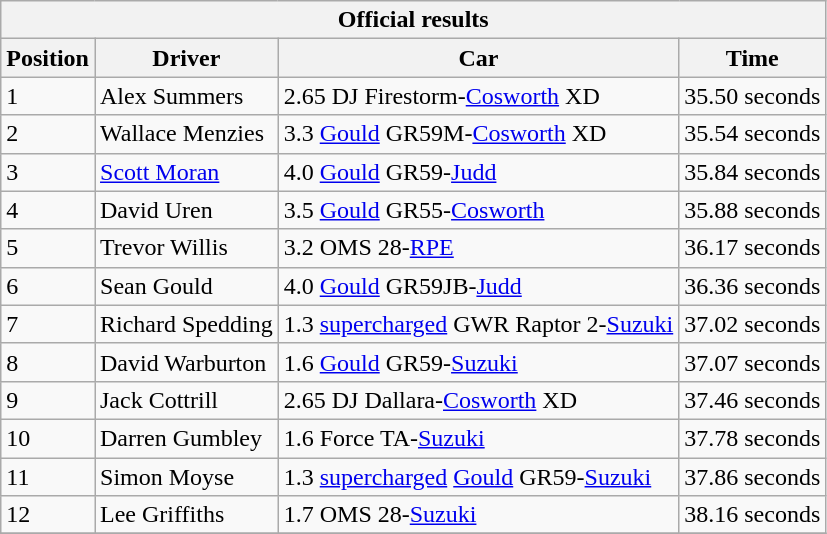<table class="wikitable" style="font-size: 100%">
<tr>
<th colspan=4>Official results</th>
</tr>
<tr>
<th>Position</th>
<th>Driver</th>
<th>Car</th>
<th>Time</th>
</tr>
<tr>
<td>1</td>
<td>Alex Summers</td>
<td>2.65 DJ Firestorm-<a href='#'>Cosworth</a> XD</td>
<td>35.50 seconds</td>
</tr>
<tr>
<td>2</td>
<td>Wallace Menzies</td>
<td>3.3 <a href='#'>Gould</a> GR59M-<a href='#'>Cosworth</a> XD</td>
<td>35.54 seconds</td>
</tr>
<tr>
<td>3</td>
<td><a href='#'>Scott Moran</a></td>
<td>4.0 <a href='#'>Gould</a> GR59-<a href='#'>Judd</a></td>
<td>35.84  seconds</td>
</tr>
<tr>
<td>4</td>
<td>David Uren</td>
<td>3.5 <a href='#'>Gould</a> GR55-<a href='#'>Cosworth</a></td>
<td>35.88 seconds</td>
</tr>
<tr>
<td>5</td>
<td>Trevor Willis</td>
<td>3.2 OMS 28-<a href='#'>RPE</a></td>
<td>36.17 seconds</td>
</tr>
<tr>
<td>6</td>
<td>Sean Gould</td>
<td>4.0 <a href='#'>Gould</a> GR59JB-<a href='#'>Judd</a></td>
<td>36.36 seconds</td>
</tr>
<tr>
<td>7</td>
<td>Richard Spedding</td>
<td>1.3 <a href='#'>supercharged</a> GWR Raptor 2-<a href='#'>Suzuki</a></td>
<td>37.02 seconds</td>
</tr>
<tr>
<td>8</td>
<td>David Warburton</td>
<td>1.6 <a href='#'>Gould</a> GR59-<a href='#'>Suzuki</a></td>
<td>37.07 seconds</td>
</tr>
<tr>
<td>9</td>
<td>Jack Cottrill</td>
<td>2.65 DJ Dallara-<a href='#'>Cosworth</a> XD</td>
<td>37.46 seconds</td>
</tr>
<tr>
<td>10</td>
<td>Darren Gumbley</td>
<td>1.6 Force TA-<a href='#'>Suzuki</a></td>
<td>37.78 seconds</td>
</tr>
<tr>
<td>11</td>
<td>Simon Moyse</td>
<td>1.3 <a href='#'>supercharged</a> <a href='#'>Gould</a> GR59-<a href='#'>Suzuki</a></td>
<td>37.86 seconds</td>
</tr>
<tr>
<td>12</td>
<td>Lee Griffiths</td>
<td>1.7 OMS 28-<a href='#'>Suzuki</a></td>
<td>38.16 seconds</td>
</tr>
<tr>
</tr>
</table>
